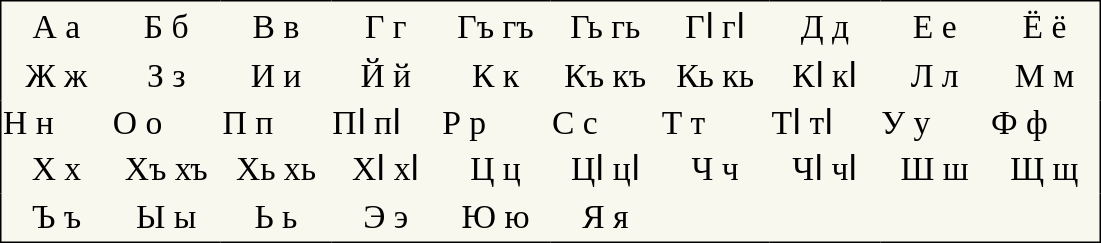<table style="font-family:Arial Unicode MS; font-size:1.4em; border-color:#000000; border-width:1px; border-style:solid; border-collapse:collapse; background-color:#F8F8EF">
<tr>
<td style="width:3em; text-align:center; padding: 3px;">А а</td>
<td style="width:3em; text-align:center; padding: 3px;">Б б</td>
<td style="width:3em; text-align:center; padding: 3px;">В в</td>
<td style="width:3em; text-align:center; padding: 3px;">Г г</td>
<td style="width:3em; text-align:center; padding: 3px;">Гъ гъ</td>
<td style="width:3em; text-align:center; padding: 3px;">Гь гь</td>
<td style="width:3em; text-align:center; padding: 3px;">Гӏ гӏ</td>
<td style="width:3em; text-align:center; padding: 3px;">Д д</td>
<td style="width:3em; text-align:center; padding: 3px;">Е е</td>
<td style="width:3em; text-align:center; padding: 3px;">Ё ё</td>
</tr>
<tr>
<td style="width:3em; text-align:center; padding: 3px;">Ж ж</td>
<td style="width:3em; text-align:center; padding: 3px;">З з</td>
<td style="width:3em; text-align:center; padding: 3px;">И и</td>
<td style="width:3em; text-align:center; padding: 3px;">Й й</td>
<td style="width:3em; text-align:center; padding: 3px;">К к</td>
<td style="width:3em; text-align:center; padding: 3px;">Къ къ</td>
<td style="width:3em; text-align:center; padding: 3px;">Кь кь</td>
<td style="width:3em; text-align:center; padding: 3px;">Кӏ кӏ</td>
<td style="width:3em; text-align:center; padding: 3px;">Л л</td>
<td style="width:3em; text-align:center; padding: 3px;">М м</td>
</tr>
<tr>
<td>Н н</td>
<td>О о</td>
<td>П п</td>
<td>Пӏ пӏ</td>
<td>Р р</td>
<td>С с</td>
<td>Т т</td>
<td>Тӏ тӏ</td>
<td>У у</td>
<td>Ф ф</td>
</tr>
<tr>
<td style="width:3em; text-align:center; padding: 3px;">Х х</td>
<td style="width:3em; text-align:center; padding: 3px;">Хъ хъ</td>
<td style="width:3em; text-align:center; padding: 3px;">Хь хь</td>
<td style="width:3em; text-align:center; padding: 3px;">Хӏ хӏ</td>
<td style="width:3em; text-align:center; padding: 3px;">Ц ц</td>
<td style="width:3em; text-align:center; padding: 3px;">Цӏ цӏ</td>
<td style="width:3em; text-align:center; padding: 3px;">Ч ч</td>
<td style="width:3em; text-align:center; padding: 3px;">Чӏ чӏ</td>
<td style="width:3em; text-align:center; padding: 3px;">Ш ш</td>
<td style="width:3em; text-align:center; padding: 3px;">Щ щ</td>
</tr>
<tr>
<td style="width:3em; text-align:center; padding: 3px;">Ъ ъ</td>
<td style="width:3em; text-align:center; padding: 3px;">Ы ы</td>
<td style="width:3em; text-align:center; padding: 3px;">Ь ь</td>
<td style="width:3em; text-align:center; padding: 3px;">Э э</td>
<td style="width:3em; text-align:center; padding: 3px;">Ю ю</td>
<td style="width:3em; text-align:center; padding: 3px;">Я я</td>
<td style="width:3em; text-align:center; padding: 3px;"></td>
<td style="width:3em; text-align:center; padding: 3px;"></td>
<td style="width:3em; text-align:center; padding: 3px;"></td>
<td style="width:3em; text-align:center; padding: 3px;"></td>
</tr>
</table>
